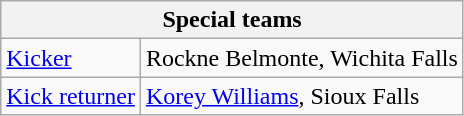<table class="wikitable">
<tr>
<th colspan="6">Special teams</th>
</tr>
<tr>
<td><a href='#'>Kicker</a></td>
<td>Rockne Belmonte, Wichita Falls</td>
</tr>
<tr>
<td><a href='#'>Kick returner</a></td>
<td><a href='#'>Korey Williams</a>, Sioux Falls</td>
</tr>
</table>
